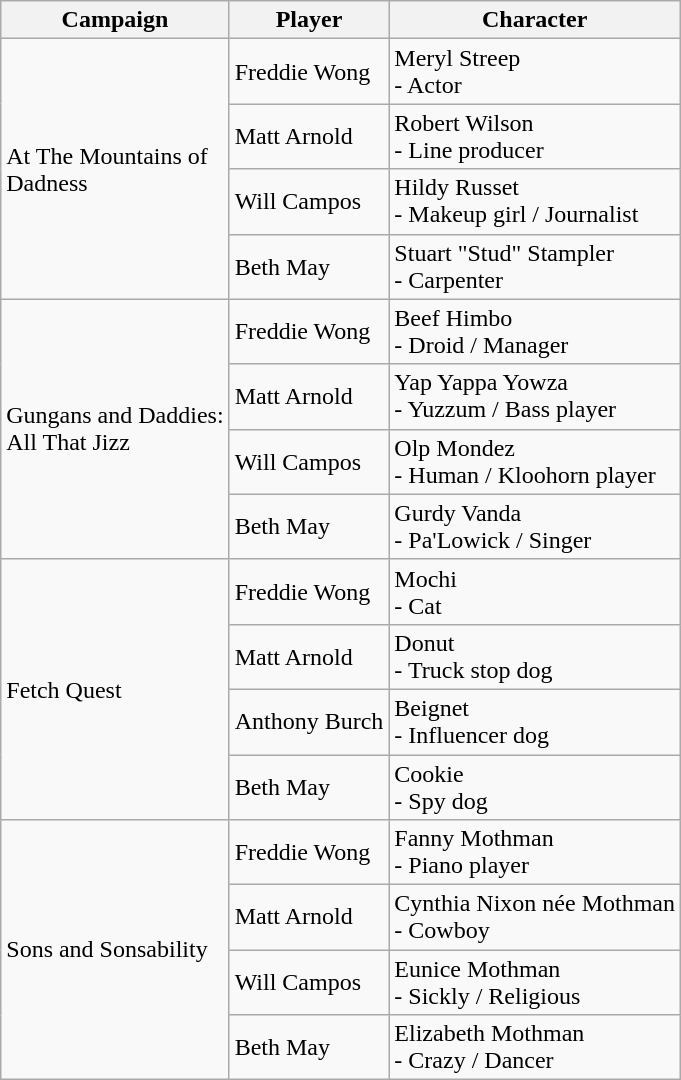<table class="wikitable">
<tr>
<th>Campaign</th>
<th>Player</th>
<th>Character</th>
</tr>
<tr>
<td rowspan="4">At The Mountains of<br>Dadness</td>
<td>Freddie Wong</td>
<td>Meryl Streep<br>- Actor</td>
</tr>
<tr>
<td>Matt Arnold</td>
<td>Robert Wilson<br>- Line producer</td>
</tr>
<tr>
<td>Will Campos</td>
<td>Hildy Russet<br>- Makeup girl / Journalist</td>
</tr>
<tr>
<td>Beth May</td>
<td>Stuart "Stud" Stampler<br>- Carpenter</td>
</tr>
<tr>
<td rowspan="4">Gungans and Daddies:<br>All That Jizz</td>
<td>Freddie Wong</td>
<td>Beef Himbo<br>- Droid / Manager</td>
</tr>
<tr>
<td>Matt Arnold</td>
<td>Yap Yappa Yowza<br>- Yuzzum / Bass player</td>
</tr>
<tr>
<td>Will Campos</td>
<td>Olp Mondez<br>- Human / Kloohorn player</td>
</tr>
<tr>
<td>Beth May</td>
<td>Gurdy Vanda<br>- Pa'Lowick / Singer</td>
</tr>
<tr>
<td rowspan="4">Fetch Quest</td>
<td>Freddie Wong</td>
<td>Mochi<br>- Cat</td>
</tr>
<tr>
<td>Matt Arnold</td>
<td>Donut<br>- Truck stop dog</td>
</tr>
<tr>
<td>Anthony Burch</td>
<td>Beignet<br>- Influencer dog</td>
</tr>
<tr>
<td>Beth May</td>
<td>Cookie<br>- Spy dog</td>
</tr>
<tr>
<td rowspan="4">Sons and Sonsability</td>
<td>Freddie Wong</td>
<td>Fanny Mothman<br>- Piano player</td>
</tr>
<tr>
<td>Matt Arnold</td>
<td>Cynthia Nixon née Mothman<br>- Cowboy</td>
</tr>
<tr>
<td>Will Campos</td>
<td>Eunice Mothman<br>- Sickly / Religious</td>
</tr>
<tr>
<td>Beth May</td>
<td>Elizabeth Mothman<br>- Crazy / Dancer</td>
</tr>
</table>
